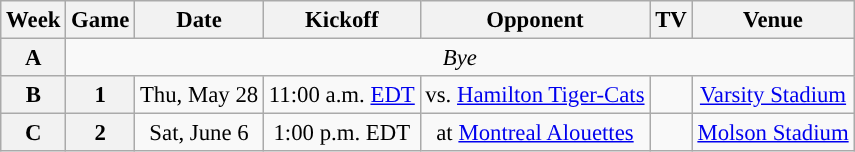<table class="wikitable" style="font-size: 95%;">
<tr>
<th scope="col">Week</th>
<th scope="col">Game</th>
<th scope="col">Date</th>
<th scope="col">Kickoff</th>
<th scope="col">Opponent</th>
<th scope="col">TV</th>
<th scope="col">Venue</th>
</tr>
<tr style= bgcolor="ffffff">
<th align="center">A</th>
<td colspan=10 align="center" valign="middle"><em>Bye</em></td>
</tr>
<tr style= bgcolor="ffffff">
<th align="center">B</th>
<th align="center">1</th>
<td align="center">Thu, May 28</td>
<td align="center">11:00 a.m. <a href='#'>EDT</a></td>
<td align="center">vs. <a href='#'>Hamilton Tiger-Cats</a></td>
<td align="center"></td>
<td align="center"><a href='#'>Varsity Stadium</a></td>
</tr>
<tr style= bgcolor="ffffff">
<th align="center">C</th>
<th align="center">2</th>
<td align="center">Sat, June 6</td>
<td align="center">1:00 p.m. EDT</td>
<td align="center">at <a href='#'>Montreal Alouettes</a></td>
<td align="center"></td>
<td align="center"><a href='#'>Molson Stadium</a></td>
</tr>
</table>
